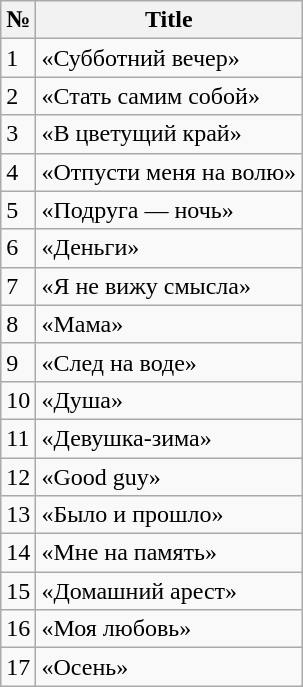<table class="wikitable">
<tr>
<th>№</th>
<th>Title</th>
</tr>
<tr>
<td>1</td>
<td>«Субботний вечер»</td>
</tr>
<tr>
<td>2</td>
<td>«Стать самим собой»</td>
</tr>
<tr>
<td>3</td>
<td>«В цветущий край»</td>
</tr>
<tr>
<td>4</td>
<td>«Отпусти меня на волю»</td>
</tr>
<tr>
<td>5</td>
<td>«Подруга — ночь»</td>
</tr>
<tr>
<td>6</td>
<td>«Деньги»</td>
</tr>
<tr>
<td>7</td>
<td>«Я не вижу смысла»</td>
</tr>
<tr>
<td>8</td>
<td>«Мама»</td>
</tr>
<tr>
<td>9</td>
<td>«След на воде»</td>
</tr>
<tr>
<td>10</td>
<td>«Душа»</td>
</tr>
<tr>
<td>11</td>
<td>«Девушка-зима»</td>
</tr>
<tr>
<td>12</td>
<td>«Good guy»</td>
</tr>
<tr>
<td>13</td>
<td>«Было и прошло»</td>
</tr>
<tr>
<td>14</td>
<td>«Мне на память»</td>
</tr>
<tr>
<td>15</td>
<td>«Домашний арест»</td>
</tr>
<tr>
<td>16</td>
<td>«Моя любовь»</td>
</tr>
<tr>
<td>17</td>
<td>«Осень»</td>
</tr>
</table>
